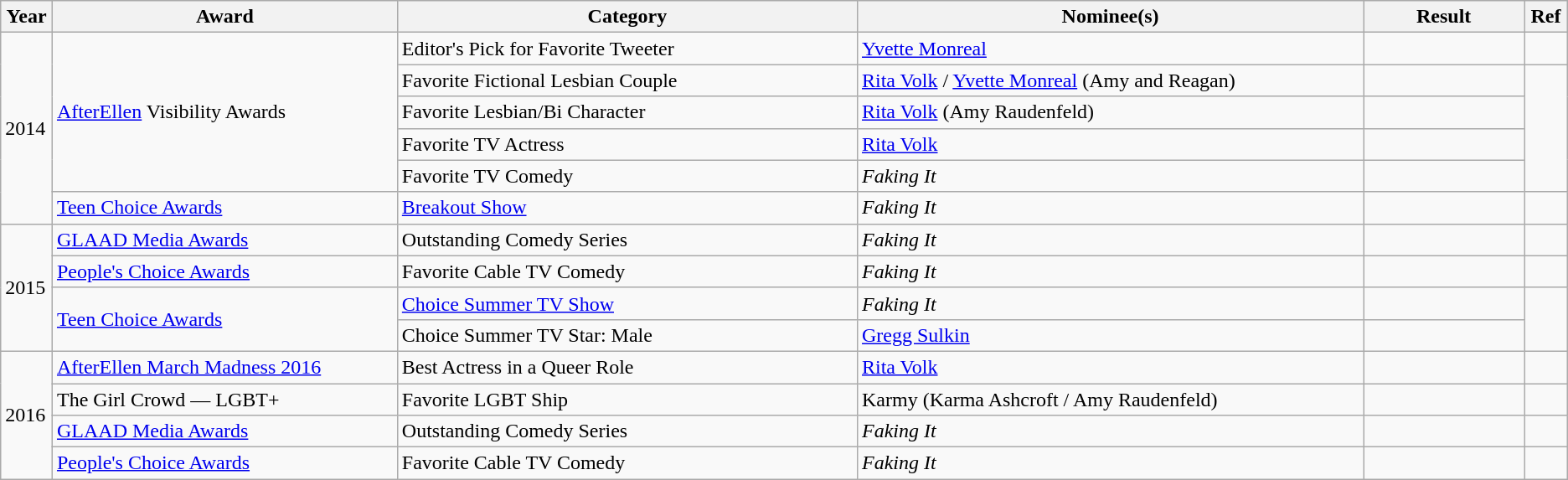<table class="wikitable sortable plainrowheaders">
<tr>
<th scope="col" style="width:0.3%;">Year</th>
<th scope="col" style="width:15%;">Award</th>
<th scope="col" style="width:20%;">Category</th>
<th scope="col" style="width:22%;">Nominee(s)</th>
<th scope="col" style="width:7%;">Result</th>
<th scope="col" style="width:0.5%;">Ref</th>
</tr>
<tr>
<td rowspan="6">2014</td>
<td rowspan="5"><a href='#'>AfterEllen</a> Visibility Awards</td>
<td>Editor's Pick for Favorite Tweeter</td>
<td><a href='#'>Yvette Monreal</a></td>
<td></td>
<td style="text-align: center;"></td>
</tr>
<tr>
<td>Favorite Fictional Lesbian Couple</td>
<td><a href='#'>Rita Volk</a> / <a href='#'>Yvette Monreal</a> (Amy and Reagan)</td>
<td></td>
<td rowspan="4" style="text-align: center;"></td>
</tr>
<tr>
<td>Favorite Lesbian/Bi Character</td>
<td><a href='#'>Rita Volk</a> (Amy Raudenfeld)</td>
<td></td>
</tr>
<tr>
<td>Favorite TV Actress</td>
<td><a href='#'>Rita Volk</a></td>
<td></td>
</tr>
<tr>
<td>Favorite TV Comedy</td>
<td><em>Faking It</em></td>
<td></td>
</tr>
<tr>
<td><a href='#'>Teen Choice Awards</a></td>
<td><a href='#'>Breakout Show</a></td>
<td><em>Faking It</em></td>
<td></td>
<td style="text-align: center;"></td>
</tr>
<tr>
<td rowspan="4">2015</td>
<td><a href='#'>GLAAD Media Awards</a></td>
<td>Outstanding Comedy Series</td>
<td><em>Faking It</em></td>
<td></td>
<td style="text-align: center;"></td>
</tr>
<tr>
<td><a href='#'>People's Choice Awards</a></td>
<td>Favorite Cable TV Comedy</td>
<td><em>Faking It</em></td>
<td></td>
<td style="text-align: center;"></td>
</tr>
<tr>
<td rowspan="2"><a href='#'>Teen Choice Awards</a></td>
<td><a href='#'>Choice Summer TV Show</a></td>
<td><em>Faking It</em></td>
<td></td>
<td rowspan="2" style="text-align: center;"></td>
</tr>
<tr>
<td>Choice Summer TV Star: Male</td>
<td><a href='#'>Gregg Sulkin</a></td>
<td></td>
</tr>
<tr>
<td rowspan="4">2016</td>
<td><a href='#'>AfterEllen March Madness 2016</a></td>
<td>Best Actress in a Queer Role</td>
<td><a href='#'>Rita Volk</a></td>
<td></td>
<td style="text-align: center;"></td>
</tr>
<tr>
<td>The Girl Crowd — LGBT+</td>
<td>Favorite LGBT Ship</td>
<td>Karmy (Karma Ashcroft / Amy Raudenfeld)</td>
<td></td>
<td style="text-align: center;"></td>
</tr>
<tr>
<td><a href='#'>GLAAD Media Awards</a></td>
<td>Outstanding Comedy Series</td>
<td><em>Faking It</em></td>
<td></td>
<td style="text-align: center;"></td>
</tr>
<tr>
<td><a href='#'>People's Choice Awards</a></td>
<td>Favorite Cable TV Comedy</td>
<td><em>Faking It</em></td>
<td></td>
<td style="text-align: center;"></td>
</tr>
</table>
